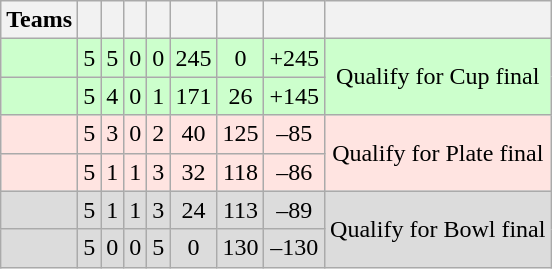<table class="wikitable" style="text-align: center;">
<tr>
<th>Teams</th>
<th></th>
<th></th>
<th></th>
<th></th>
<th></th>
<th></th>
<th></th>
<th></th>
</tr>
<tr bgcolor="#ccffcc">
<td align="left"></td>
<td>5</td>
<td>5</td>
<td>0</td>
<td>0</td>
<td>245</td>
<td>0</td>
<td>+245</td>
<td rowspan="2">Qualify for Cup final</td>
</tr>
<tr bgcolor="#ccffcc">
<td align="left"></td>
<td>5</td>
<td>4</td>
<td>0</td>
<td>1</td>
<td>171</td>
<td>26</td>
<td>+145</td>
</tr>
<tr bgcolor="FFE4E1">
<td align="left"></td>
<td>5</td>
<td>3</td>
<td>0</td>
<td>2</td>
<td>40</td>
<td>125</td>
<td>–85</td>
<td rowspan="2">Qualify for Plate final</td>
</tr>
<tr bgcolor="FFE4E1">
<td align="left"></td>
<td>5</td>
<td>1</td>
<td>1</td>
<td>3</td>
<td>32</td>
<td>118</td>
<td>–86</td>
</tr>
<tr bgcolor="DCDCDC">
<td align="left"></td>
<td>5</td>
<td>1</td>
<td>1</td>
<td>3</td>
<td>24</td>
<td>113</td>
<td>–89</td>
<td rowspan="2">Qualify for Bowl final</td>
</tr>
<tr bgcolor="DCDCDC">
<td align="left"></td>
<td>5</td>
<td>0</td>
<td>0</td>
<td>5</td>
<td>0</td>
<td>130</td>
<td>–130</td>
</tr>
</table>
